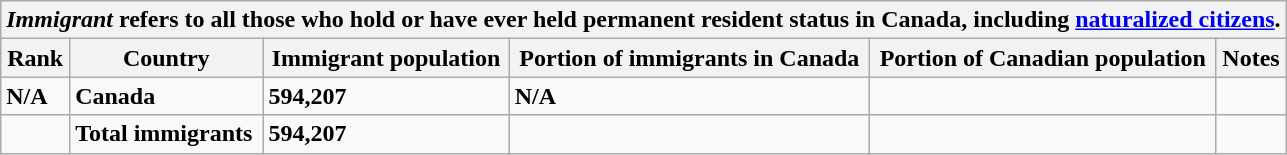<table class="wikitable sortable">
<tr>
<th colspan="6"><em>Immigrant</em> refers to all those who hold or have ever held permanent resident status in Canada, including <a href='#'>naturalized citizens</a>.</th>
</tr>
<tr>
<th>Rank</th>
<th>Country</th>
<th>Immigrant population</th>
<th>Portion of immigrants in Canada</th>
<th>Portion of Canadian population</th>
<th>Notes</th>
</tr>
<tr>
<td><strong>N/A</strong></td>
<td><strong>Canada</strong></td>
<td><strong>594,207</strong></td>
<td><strong>N/A</strong></td>
<td><strong></strong></td>
<td></td>
</tr>
<tr>
<td></td>
<td><strong>Total immigrants</strong></td>
<td><strong>594,207</strong></td>
<td><strong></strong></td>
<td><strong></strong></td>
</tr>
</table>
